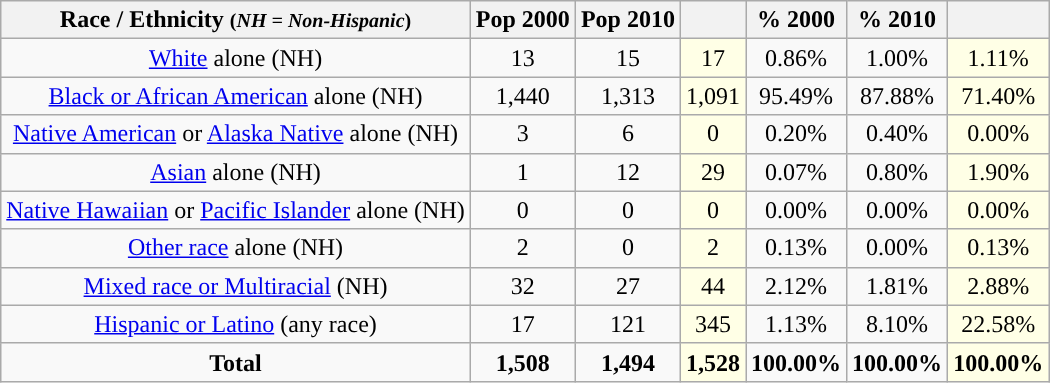<table class="wikitable" style="text-align:center;">
<tr>
<th>Race / Ethnicity <small>(<em>NH = Non-Hispanic</em>)</small></th>
<th>Pop 2000</th>
<th>Pop 2010</th>
<th></th>
<th>% 2000</th>
<th>% 2010</th>
<th></th>
</tr>
<tr>
<td><a href='#'>White</a> alone (NH)</td>
<td>13</td>
<td>15</td>
<td style='background: #ffffe6;'>17</td>
<td>0.86%</td>
<td>1.00%</td>
<td style='background: #ffffe6;'>1.11%</td>
</tr>
<tr>
<td><a href='#'>Black or African American</a> alone (NH)</td>
<td>1,440</td>
<td>1,313</td>
<td style='background: #ffffe6;'>1,091</td>
<td>95.49%</td>
<td>87.88%</td>
<td style='background: #ffffe6;'>71.40%</td>
</tr>
<tr>
<td><a href='#'>Native American</a> or <a href='#'>Alaska Native</a> alone (NH)</td>
<td>3</td>
<td>6</td>
<td style='background: #ffffe6;'>0</td>
<td>0.20%</td>
<td>0.40%</td>
<td style='background: #ffffe6;'>0.00%</td>
</tr>
<tr>
<td><a href='#'>Asian</a> alone (NH)</td>
<td>1</td>
<td>12</td>
<td style='background: #ffffe6;'>29</td>
<td>0.07%</td>
<td>0.80%</td>
<td style='background: #ffffe6;'>1.90%</td>
</tr>
<tr>
<td><a href='#'>Native Hawaiian</a> or <a href='#'>Pacific Islander</a> alone (NH)</td>
<td>0</td>
<td>0</td>
<td style='background: #ffffe6;'>0</td>
<td>0.00%</td>
<td>0.00%</td>
<td style='background: #ffffe6;'>0.00%</td>
</tr>
<tr>
<td><a href='#'>Other race</a> alone (NH)</td>
<td>2</td>
<td>0</td>
<td style='background: #ffffe6;'>2</td>
<td>0.13%</td>
<td>0.00%</td>
<td style='background: #ffffe6;'>0.13%</td>
</tr>
<tr>
<td><a href='#'>Mixed race or Multiracial</a> (NH)</td>
<td>32</td>
<td>27</td>
<td style='background: #ffffe6;'>44</td>
<td>2.12%</td>
<td>1.81%</td>
<td style='background: #ffffe6;'>2.88%</td>
</tr>
<tr>
<td><a href='#'>Hispanic or Latino</a> (any race)</td>
<td>17</td>
<td>121</td>
<td style='background: #ffffe6;'>345</td>
<td>1.13%</td>
<td>8.10%</td>
<td style='background: #ffffe6;'>22.58%</td>
</tr>
<tr>
<td><strong>Total</strong></td>
<td><strong>1,508</strong></td>
<td><strong>1,494</strong></td>
<td style='background: #ffffe6;'><strong>1,528</strong></td>
<td><strong>100.00%</strong></td>
<td><strong>100.00%</strong></td>
<td style='background: #ffffe6;'><strong>100.00%</strong></td>
</tr>
</table>
